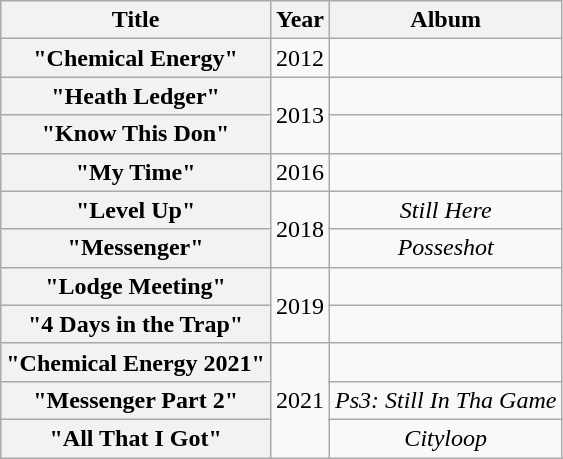<table class="wikitable plainrowheaders" style="text-align:center;">
<tr>
<th>Title</th>
<th>Year</th>
<th>Album</th>
</tr>
<tr>
<th scope="row">"Chemical Energy"<br></th>
<td rowspan="1">2012</td>
<td></td>
</tr>
<tr>
<th scope="row">"Heath Ledger"<br></th>
<td rowspan="2">2013</td>
<td></td>
</tr>
<tr>
<th scope="row">"Know This Don"<br></th>
<td></td>
</tr>
<tr>
<th scope="row">"My Time"<br></th>
<td rowspan="1">2016</td>
<td></td>
</tr>
<tr>
<th scope="row">"Level Up"<br></th>
<td rowspan="2">2018</td>
<td><em>Still Here</em></td>
</tr>
<tr>
<th scope="row">"Messenger"<br></th>
<td><em>Posseshot</em></td>
</tr>
<tr>
<th scope="row">"Lodge Meeting"<br></th>
<td rowspan="2">2019</td>
<td></td>
</tr>
<tr>
<th scope="row">"4 Days in the Trap"<br></th>
<td></td>
</tr>
<tr>
<th scope="row">"Chemical Energy 2021"<br></th>
<td rowspan="3">2021</td>
<td></td>
</tr>
<tr>
<th scope="row">"Messenger Part 2"<br></th>
<td><em>Ps3: Still In Tha Game</em></td>
</tr>
<tr>
<th scope="row">"All That I Got"<br></th>
<td><em>Cityloop</em></td>
</tr>
</table>
